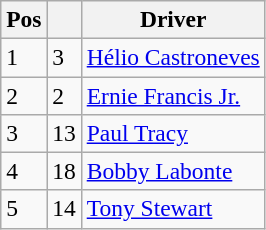<table class="wikitable" style="font-size:98%">
<tr>
<th>Pos</th>
<th></th>
<th>Driver</th>
</tr>
<tr>
<td>1</td>
<td>3</td>
<td><a href='#'>Hélio Castroneves</a></td>
</tr>
<tr>
<td>2</td>
<td>2</td>
<td><a href='#'>Ernie Francis Jr.</a></td>
</tr>
<tr>
<td>3</td>
<td>13</td>
<td><a href='#'>Paul Tracy</a></td>
</tr>
<tr>
<td>4</td>
<td>18</td>
<td><a href='#'>Bobby Labonte</a></td>
</tr>
<tr>
<td>5</td>
<td>14</td>
<td><a href='#'>Tony Stewart</a></td>
</tr>
</table>
